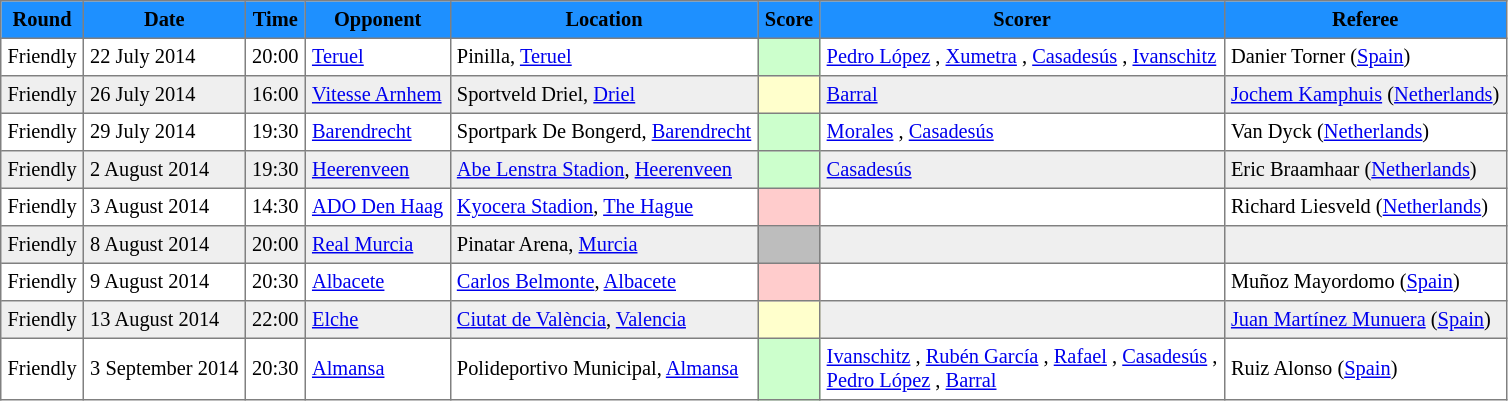<table cellpadding="4" cellspacing="0" border="1" style="text-align: left; font-size: 85%; border: gray solid 1px; border-collapse: collapse;">
<tr align="center" bgcolor="#1E90FF">
<th>Round</th>
<th>Date</th>
<th>Time</th>
<th>Opponent</th>
<th>Location</th>
<th>Score</th>
<th>Scorer</th>
<th>Referee</th>
</tr>
<tr>
<td>Friendly</td>
<td>22 July 2014</td>
<td>20:00</td>
<td> <a href='#'>Teruel</a></td>
<td>Pinilla, <a href='#'>Teruel</a></td>
<td bgcolor="#CCFFCC"></td>
<td><a href='#'>Pedro López</a> , <a href='#'>Xumetra</a> , <a href='#'>Casadesús</a> , <a href='#'>Ivanschitz</a> </td>
<td>Danier Torner (<a href='#'>Spain</a>)</td>
</tr>
<tr bgcolor="#EFEFEF">
<td>Friendly</td>
<td>26 July 2014</td>
<td>16:00</td>
<td> <a href='#'>Vitesse Arnhem</a></td>
<td>Sportveld Driel, <a href='#'>Driel</a></td>
<td bgcolor="#FFFFCC"></td>
<td><a href='#'>Barral</a> </td>
<td><a href='#'>Jochem Kamphuis</a> (<a href='#'>Netherlands</a>)</td>
</tr>
<tr>
<td>Friendly</td>
<td>29 July 2014</td>
<td>19:30</td>
<td> <a href='#'>Barendrecht</a></td>
<td>Sportpark De Bongerd, <a href='#'>Barendrecht</a></td>
<td bgcolor="#CCFFCC"></td>
<td><a href='#'>Morales</a> , <a href='#'>Casadesús</a> </td>
<td>Van Dyck (<a href='#'>Netherlands</a>)</td>
</tr>
<tr bgcolor="#EFEFEF">
<td>Friendly</td>
<td>2 August 2014</td>
<td>19:30</td>
<td> <a href='#'>Heerenveen</a></td>
<td><a href='#'>Abe Lenstra Stadion</a>, <a href='#'>Heerenveen</a></td>
<td bgcolor="#CCFFCC"></td>
<td><a href='#'>Casadesús</a> </td>
<td>Eric Braamhaar (<a href='#'>Netherlands</a>)</td>
</tr>
<tr>
<td>Friendly</td>
<td>3 August 2014</td>
<td>14:30</td>
<td> <a href='#'>ADO Den Haag</a></td>
<td><a href='#'>Kyocera Stadion</a>, <a href='#'>The Hague</a></td>
<td bgcolor="#FFCCCC"></td>
<td></td>
<td>Richard Liesveld (<a href='#'>Netherlands</a>)</td>
</tr>
<tr bgcolor="#EFEFEF">
<td>Friendly</td>
<td>8 August 2014</td>
<td>20:00</td>
<td> <a href='#'>Real Murcia</a></td>
<td>Pinatar Arena, <a href='#'>Murcia</a></td>
<td bgcolor="#BDBDBD"></td>
<td></td>
<td></td>
</tr>
<tr>
<td>Friendly</td>
<td>9 August 2014</td>
<td>20:30</td>
<td> <a href='#'>Albacete</a></td>
<td><a href='#'>Carlos Belmonte</a>, <a href='#'>Albacete</a></td>
<td bgcolor="#FFCCCC"></td>
<td></td>
<td>Muñoz Mayordomo (<a href='#'>Spain</a>)</td>
</tr>
<tr bgcolor="#EFEFEF">
<td>Friendly</td>
<td>13 August 2014</td>
<td>22:00</td>
<td> <a href='#'>Elche</a></td>
<td><a href='#'>Ciutat de València</a>, <a href='#'>Valencia</a></td>
<td bgcolor="#FFFFCC"></td>
<td></td>
<td><a href='#'>Juan Martínez Munuera</a> (<a href='#'>Spain</a>)</td>
</tr>
<tr>
<td>Friendly</td>
<td>3 September 2014</td>
<td>20:30</td>
<td> <a href='#'>Almansa</a></td>
<td>Polideportivo Municipal, <a href='#'>Almansa</a></td>
<td bgcolor="#CCFFCC"></td>
<td><a href='#'>Ivanschitz</a> , <a href='#'>Rubén García</a> , <a href='#'>Rafael</a> , <a href='#'>Casadesús</a> ,<br> <a href='#'>Pedro López</a> , <a href='#'>Barral</a> </td>
<td>Ruiz Alonso (<a href='#'>Spain</a>)</td>
</tr>
</table>
